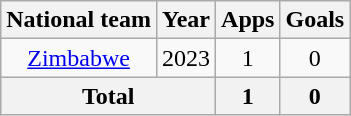<table class=wikitable style=text-align:center>
<tr>
<th>National team</th>
<th>Year</th>
<th>Apps</th>
<th>Goals</th>
</tr>
<tr>
<td rowspan="1"><a href='#'>Zimbabwe</a></td>
<td>2023</td>
<td>1</td>
<td>0</td>
</tr>
<tr>
<th colspan="2">Total</th>
<th>1</th>
<th>0</th>
</tr>
</table>
